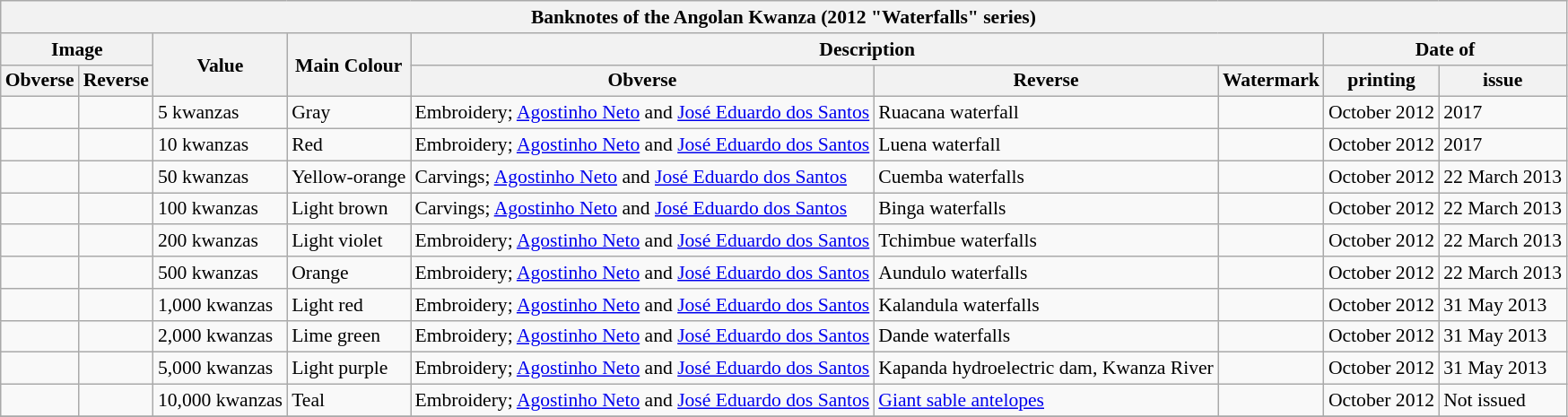<table class="wikitable" style="font-size: 90%">
<tr>
<th colspan="9">Banknotes of the Angolan Kwanza (2012 "Waterfalls" series)</th>
</tr>
<tr>
<th colspan="2">Image</th>
<th rowspan="2">Value</th>
<th rowspan="2">Main Colour</th>
<th colspan="3">Description</th>
<th colspan="2">Date of</th>
</tr>
<tr>
<th>Obverse</th>
<th>Reverse</th>
<th>Obverse</th>
<th>Reverse</th>
<th>Watermark</th>
<th>printing</th>
<th>issue</th>
</tr>
<tr>
<td></td>
<td></td>
<td>5 kwanzas</td>
<td>Gray</td>
<td>Embroidery; <a href='#'>Agostinho Neto</a> and <a href='#'>José Eduardo dos Santos</a></td>
<td>Ruacana waterfall</td>
<td></td>
<td>October 2012</td>
<td>2017</td>
</tr>
<tr>
<td></td>
<td></td>
<td>10 kwanzas</td>
<td>Red</td>
<td>Embroidery; <a href='#'>Agostinho Neto</a> and <a href='#'>José Eduardo dos Santos</a></td>
<td>Luena waterfall</td>
<td></td>
<td>October 2012</td>
<td>2017</td>
</tr>
<tr>
<td></td>
<td></td>
<td>50 kwanzas</td>
<td>Yellow-orange</td>
<td>Carvings; <a href='#'>Agostinho Neto</a> and <a href='#'>José Eduardo dos Santos</a></td>
<td>Cuemba waterfalls</td>
<td></td>
<td>October 2012</td>
<td>22 March 2013</td>
</tr>
<tr>
<td></td>
<td></td>
<td>100 kwanzas</td>
<td>Light brown</td>
<td>Carvings; <a href='#'>Agostinho Neto</a> and <a href='#'>José Eduardo dos Santos</a></td>
<td>Binga waterfalls</td>
<td></td>
<td>October 2012</td>
<td>22 March 2013</td>
</tr>
<tr>
<td></td>
<td></td>
<td>200 kwanzas</td>
<td>Light violet</td>
<td>Embroidery; <a href='#'>Agostinho Neto</a> and <a href='#'>José Eduardo dos Santos</a></td>
<td>Tchimbue waterfalls</td>
<td></td>
<td>October 2012</td>
<td>22 March 2013</td>
</tr>
<tr>
<td></td>
<td></td>
<td>500 kwanzas</td>
<td>Orange</td>
<td>Embroidery; <a href='#'>Agostinho Neto</a> and <a href='#'>José Eduardo dos Santos</a></td>
<td>Aundulo waterfalls</td>
<td></td>
<td>October 2012</td>
<td>22 March 2013</td>
</tr>
<tr>
<td></td>
<td></td>
<td>1,000 kwanzas</td>
<td>Light red</td>
<td>Embroidery; <a href='#'>Agostinho Neto</a> and <a href='#'>José Eduardo dos Santos</a></td>
<td>Kalandula waterfalls</td>
<td></td>
<td>October 2012</td>
<td>31 May 2013</td>
</tr>
<tr>
<td></td>
<td></td>
<td>2,000 kwanzas</td>
<td>Lime green</td>
<td>Embroidery; <a href='#'>Agostinho Neto</a> and <a href='#'>José Eduardo dos Santos</a></td>
<td>Dande waterfalls</td>
<td></td>
<td>October 2012</td>
<td>31 May 2013</td>
</tr>
<tr>
<td></td>
<td></td>
<td>5,000 kwanzas</td>
<td>Light purple</td>
<td>Embroidery; <a href='#'>Agostinho Neto</a> and <a href='#'>José Eduardo dos Santos</a></td>
<td>Kapanda hydroelectric dam, Kwanza River</td>
<td></td>
<td>October 2012</td>
<td>31 May 2013</td>
</tr>
<tr>
<td></td>
<td></td>
<td>10,000 kwanzas</td>
<td>Teal</td>
<td>Embroidery; <a href='#'>Agostinho Neto</a> and <a href='#'>José Eduardo dos Santos</a></td>
<td><a href='#'>Giant sable antelopes</a></td>
<td></td>
<td>October 2012</td>
<td>Not issued</td>
</tr>
<tr>
</tr>
</table>
